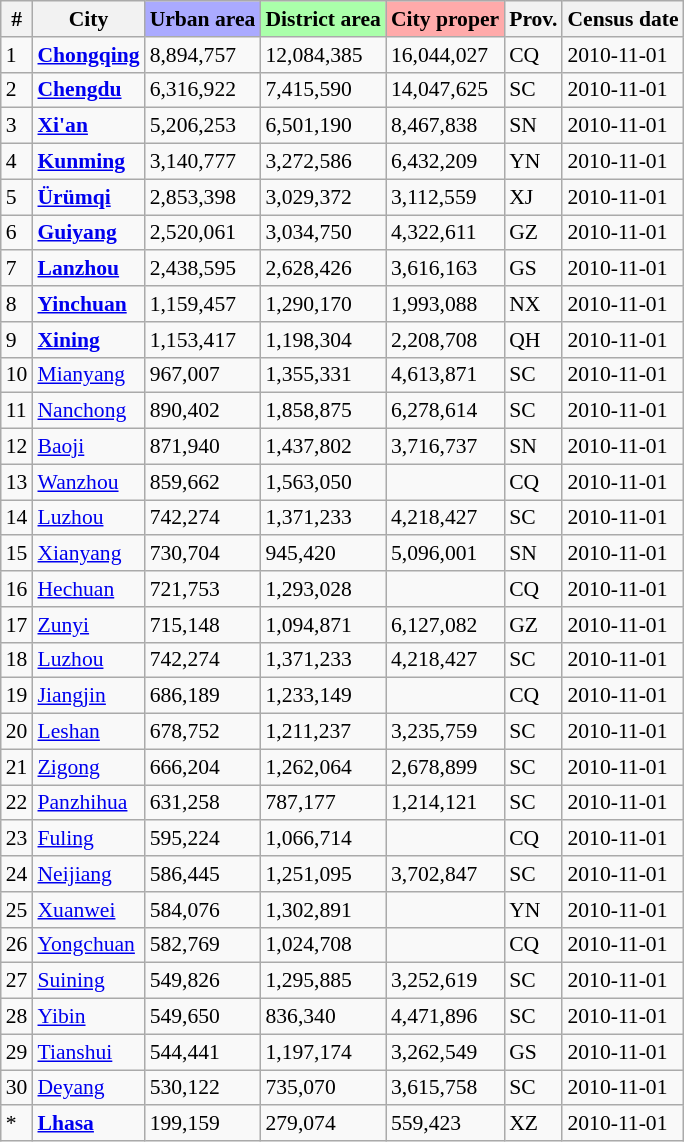<table class="wikitable sortable" style="font-size:90%;">
<tr>
<th>#</th>
<th>City</th>
<th style ="background-color: #aaaaff;">Urban area</th>
<th style ="background-color: #aaffaa;">District area</th>
<th style ="background-color: #ffaaaa;">City proper</th>
<th>Prov.</th>
<th>Census date</th>
</tr>
<tr>
<td>1</td>
<td><strong><a href='#'>Chongqing</a></strong></td>
<td>8,894,757</td>
<td>12,084,385</td>
<td>16,044,027</td>
<td>CQ</td>
<td>2010-11-01</td>
</tr>
<tr>
<td>2</td>
<td><strong><a href='#'>Chengdu</a></strong></td>
<td>6,316,922</td>
<td>7,415,590</td>
<td>14,047,625</td>
<td>SC</td>
<td>2010-11-01</td>
</tr>
<tr>
<td>3</td>
<td><strong><a href='#'>Xi'an</a></strong></td>
<td>5,206,253</td>
<td>6,501,190</td>
<td>8,467,838</td>
<td>SN</td>
<td>2010-11-01</td>
</tr>
<tr>
<td>4</td>
<td><strong><a href='#'>Kunming</a></strong></td>
<td>3,140,777</td>
<td>3,272,586</td>
<td>6,432,209</td>
<td>YN</td>
<td>2010-11-01</td>
</tr>
<tr>
<td>5</td>
<td><strong><a href='#'>Ürümqi</a></strong></td>
<td>2,853,398</td>
<td>3,029,372</td>
<td>3,112,559</td>
<td>XJ</td>
<td>2010-11-01</td>
</tr>
<tr>
<td>6</td>
<td><strong><a href='#'>Guiyang</a></strong></td>
<td>2,520,061</td>
<td>3,034,750</td>
<td>4,322,611</td>
<td>GZ</td>
<td>2010-11-01</td>
</tr>
<tr>
<td>7</td>
<td><strong><a href='#'>Lanzhou</a></strong></td>
<td>2,438,595</td>
<td>2,628,426</td>
<td>3,616,163</td>
<td>GS</td>
<td>2010-11-01</td>
</tr>
<tr>
<td>8</td>
<td><strong><a href='#'>Yinchuan</a></strong></td>
<td>1,159,457</td>
<td>1,290,170</td>
<td>1,993,088</td>
<td>NX</td>
<td>2010-11-01</td>
</tr>
<tr>
<td>9</td>
<td><strong><a href='#'>Xining</a></strong></td>
<td>1,153,417</td>
<td>1,198,304</td>
<td>2,208,708</td>
<td>QH</td>
<td>2010-11-01</td>
</tr>
<tr>
<td>10</td>
<td><a href='#'>Mianyang</a></td>
<td>967,007</td>
<td>1,355,331</td>
<td>4,613,871</td>
<td>SC</td>
<td>2010-11-01</td>
</tr>
<tr>
<td>11</td>
<td><a href='#'>Nanchong</a></td>
<td>890,402</td>
<td>1,858,875</td>
<td>6,278,614</td>
<td>SC</td>
<td>2010-11-01</td>
</tr>
<tr>
<td>12</td>
<td><a href='#'>Baoji</a></td>
<td>871,940</td>
<td>1,437,802</td>
<td>3,716,737</td>
<td>SN</td>
<td>2010-11-01</td>
</tr>
<tr>
<td>13</td>
<td><a href='#'>Wanzhou</a></td>
<td>859,662</td>
<td>1,563,050</td>
<td></td>
<td>CQ</td>
<td>2010-11-01</td>
</tr>
<tr>
<td>14</td>
<td><a href='#'>Luzhou</a></td>
<td>742,274</td>
<td>1,371,233</td>
<td>4,218,427</td>
<td>SC</td>
<td>2010-11-01</td>
</tr>
<tr>
<td>15</td>
<td><a href='#'>Xianyang</a></td>
<td>730,704</td>
<td>945,420</td>
<td>5,096,001</td>
<td>SN</td>
<td>2010-11-01</td>
</tr>
<tr>
<td>16</td>
<td><a href='#'>Hechuan</a></td>
<td>721,753</td>
<td>1,293,028</td>
<td></td>
<td>CQ</td>
<td>2010-11-01</td>
</tr>
<tr>
<td>17</td>
<td><a href='#'>Zunyi</a></td>
<td>715,148</td>
<td>1,094,871</td>
<td>6,127,082</td>
<td>GZ</td>
<td>2010-11-01</td>
</tr>
<tr>
<td>18</td>
<td><a href='#'>Luzhou</a></td>
<td>742,274</td>
<td>1,371,233</td>
<td>4,218,427</td>
<td>SC</td>
<td>2010-11-01</td>
</tr>
<tr>
<td>19</td>
<td><a href='#'>Jiangjin</a></td>
<td>686,189</td>
<td>1,233,149</td>
<td></td>
<td>CQ</td>
<td>2010-11-01</td>
</tr>
<tr>
<td>20</td>
<td><a href='#'>Leshan</a></td>
<td>678,752</td>
<td>1,211,237</td>
<td>3,235,759</td>
<td>SC</td>
<td>2010-11-01</td>
</tr>
<tr>
<td>21</td>
<td><a href='#'>Zigong</a></td>
<td>666,204</td>
<td>1,262,064</td>
<td>2,678,899</td>
<td>SC</td>
<td>2010-11-01</td>
</tr>
<tr>
<td>22</td>
<td><a href='#'>Panzhihua</a></td>
<td>631,258</td>
<td>787,177</td>
<td>1,214,121</td>
<td>SC</td>
<td>2010-11-01</td>
</tr>
<tr>
<td>23</td>
<td><a href='#'>Fuling</a></td>
<td>595,224</td>
<td>1,066,714</td>
<td></td>
<td>CQ</td>
<td>2010-11-01</td>
</tr>
<tr>
<td>24</td>
<td><a href='#'>Neijiang</a></td>
<td>586,445</td>
<td>1,251,095</td>
<td>3,702,847</td>
<td>SC</td>
<td>2010-11-01</td>
</tr>
<tr>
<td>25</td>
<td><a href='#'>Xuanwei</a></td>
<td>584,076</td>
<td>1,302,891</td>
<td></td>
<td>YN</td>
<td>2010-11-01</td>
</tr>
<tr>
<td>26</td>
<td><a href='#'>Yongchuan</a></td>
<td>582,769</td>
<td>1,024,708</td>
<td></td>
<td>CQ</td>
<td>2010-11-01</td>
</tr>
<tr>
<td>27</td>
<td><a href='#'>Suining</a></td>
<td>549,826</td>
<td>1,295,885</td>
<td>3,252,619</td>
<td>SC</td>
<td>2010-11-01</td>
</tr>
<tr>
<td>28</td>
<td><a href='#'>Yibin</a></td>
<td>549,650</td>
<td>836,340</td>
<td>4,471,896</td>
<td>SC</td>
<td>2010-11-01</td>
</tr>
<tr>
<td>29</td>
<td><a href='#'>Tianshui</a></td>
<td>544,441</td>
<td>1,197,174</td>
<td>3,262,549</td>
<td>GS</td>
<td>2010-11-01</td>
</tr>
<tr>
<td>30</td>
<td><a href='#'>Deyang</a></td>
<td>530,122</td>
<td>735,070</td>
<td>3,615,758</td>
<td>SC</td>
<td>2010-11-01</td>
</tr>
<tr>
<td>*</td>
<td><strong><a href='#'>Lhasa</a></strong></td>
<td>199,159</td>
<td>279,074</td>
<td>559,423</td>
<td>XZ</td>
<td>2010-11-01</td>
</tr>
</table>
